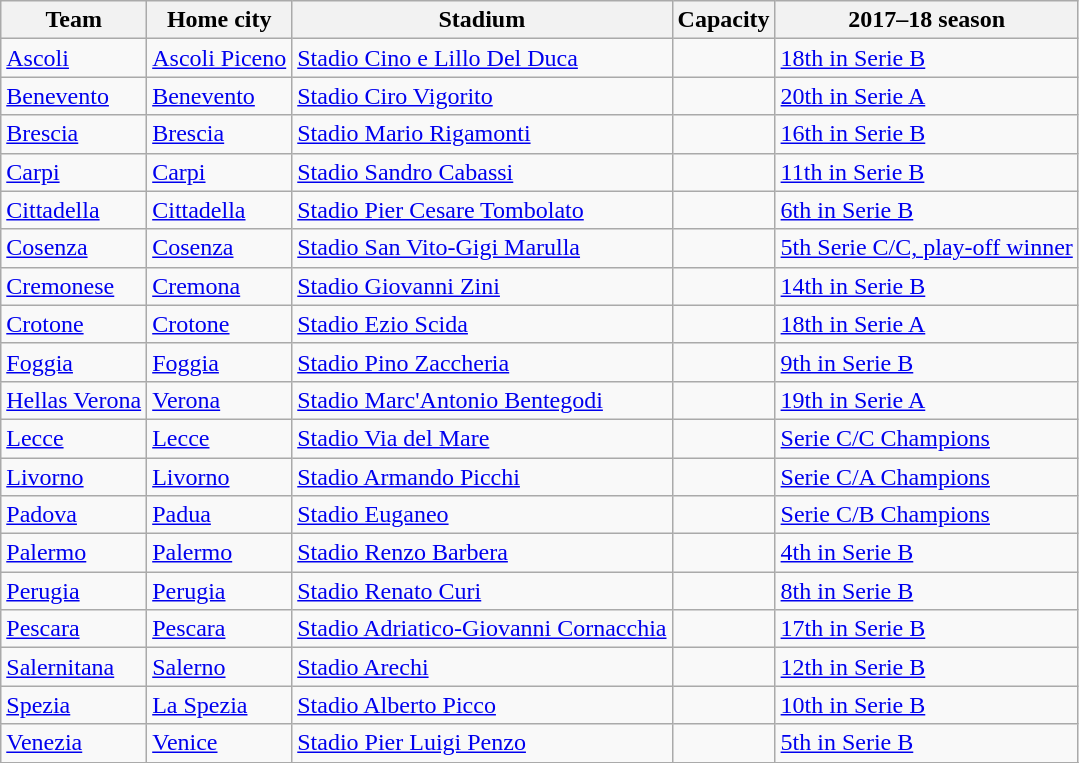<table class="wikitable sortable">
<tr>
<th>Team</th>
<th>Home city</th>
<th>Stadium</th>
<th>Capacity</th>
<th>2017–18 season</th>
</tr>
<tr>
<td><a href='#'>Ascoli</a></td>
<td><a href='#'>Ascoli Piceno</a></td>
<td><a href='#'>Stadio Cino e Lillo Del Duca</a></td>
<td style="text-align:center;"></td>
<td data-sort-value="15"><a href='#'>18th in Serie B</a></td>
</tr>
<tr>
<td><a href='#'>Benevento</a></td>
<td><a href='#'>Benevento</a></td>
<td><a href='#'>Stadio Ciro Vigorito</a></td>
<td style="text-align:center;"></td>
<td data-sort-value="3"><a href='#'>20th in Serie A</a></td>
</tr>
<tr>
<td><a href='#'>Brescia</a></td>
<td><a href='#'>Brescia</a></td>
<td><a href='#'>Stadio Mario Rigamonti</a></td>
<td style="text-align:center;"></td>
<td data-sort-value="13"><a href='#'>16th in Serie B</a></td>
</tr>
<tr>
<td><a href='#'>Carpi</a></td>
<td><a href='#'>Carpi</a></td>
<td><a href='#'>Stadio Sandro Cabassi</a></td>
<td style="text-align:center;"></td>
<td data-sort-value="10"><a href='#'>11th in Serie B</a></td>
</tr>
<tr>
<td><a href='#'>Cittadella</a></td>
<td><a href='#'>Cittadella</a></td>
<td><a href='#'>Stadio Pier Cesare Tombolato</a></td>
<td style="text-align:center;"></td>
<td data-sort-value="6"><a href='#'>6th in Serie B</a></td>
</tr>
<tr>
<td><a href='#'>Cosenza</a></td>
<td><a href='#'>Cosenza</a></td>
<td><a href='#'>Stadio San Vito-Gigi Marulla</a></td>
<td style="text-align:center;"></td>
<td data-sort-value="19"><a href='#'>5th Serie C/C, play-off winner</a></td>
</tr>
<tr>
<td><a href='#'>Cremonese</a></td>
<td><a href='#'>Cremona</a></td>
<td><a href='#'>Stadio Giovanni Zini</a></td>
<td style="text-align:center;"></td>
<td data-sort-value="12"><a href='#'>14th in Serie B</a></td>
</tr>
<tr>
<td><a href='#'>Crotone</a></td>
<td><a href='#'>Crotone</a></td>
<td><a href='#'>Stadio Ezio Scida</a></td>
<td style="text-align:center;"></td>
<td data-sort-value="1"><a href='#'>18th in Serie A</a></td>
</tr>
<tr>
<td><a href='#'>Foggia</a></td>
<td><a href='#'>Foggia</a></td>
<td><a href='#'>Stadio Pino Zaccheria</a></td>
<td style="text-align:center;"></td>
<td data-sort-value="8"><a href='#'>9th in Serie B</a></td>
</tr>
<tr>
<td><a href='#'>Hellas Verona</a></td>
<td><a href='#'>Verona</a></td>
<td><a href='#'>Stadio Marc'Antonio Bentegodi</a></td>
<td style="text-align:center;"></td>
<td data-sort-value="2"><a href='#'>19th in Serie A</a></td>
</tr>
<tr>
<td><a href='#'>Lecce</a></td>
<td><a href='#'>Lecce</a></td>
<td><a href='#'>Stadio Via del Mare</a></td>
<td style="text-align:center;"></td>
<td data-sort-value="18"><a href='#'>Serie C/C Champions</a></td>
</tr>
<tr>
<td><a href='#'>Livorno</a></td>
<td><a href='#'>Livorno</a></td>
<td><a href='#'>Stadio Armando Picchi</a></td>
<td style="text-align:center;"></td>
<td data-sort-value="16"><a href='#'>Serie C/A Champions</a></td>
</tr>
<tr>
<td><a href='#'>Padova</a></td>
<td><a href='#'>Padua</a></td>
<td><a href='#'>Stadio Euganeo</a></td>
<td style="text-align:center;"></td>
<td data-sort-value="17"><a href='#'>Serie C/B Champions</a></td>
</tr>
<tr>
<td><a href='#'>Palermo</a></td>
<td><a href='#'>Palermo</a></td>
<td><a href='#'>Stadio Renzo Barbera</a></td>
<td style="text-align:center;"></td>
<td data-sort-value="4"><a href='#'>4th in Serie B</a></td>
</tr>
<tr>
<td><a href='#'>Perugia</a></td>
<td><a href='#'>Perugia</a></td>
<td><a href='#'>Stadio Renato Curi</a></td>
<td style="text-align:center;"></td>
<td data-sort-value="7"><a href='#'>8th in Serie B</a></td>
</tr>
<tr>
<td><a href='#'>Pescara</a></td>
<td><a href='#'>Pescara</a></td>
<td><a href='#'>Stadio Adriatico-Giovanni Cornacchia</a></td>
<td style="text-align:center;"></td>
<td data-sort-value="14"><a href='#'>17th in Serie B</a></td>
</tr>
<tr>
<td><a href='#'>Salernitana</a></td>
<td><a href='#'>Salerno</a></td>
<td><a href='#'>Stadio Arechi</a></td>
<td style="text-align:center;"></td>
<td data-sort-value="11"><a href='#'>12th in Serie B</a></td>
</tr>
<tr>
<td><a href='#'>Spezia</a></td>
<td><a href='#'>La Spezia</a></td>
<td><a href='#'>Stadio Alberto Picco</a></td>
<td style="text-align:center;"></td>
<td data-sort-value="9"><a href='#'>10th in Serie B</a></td>
</tr>
<tr>
<td><a href='#'>Venezia</a></td>
<td><a href='#'>Venice</a></td>
<td><a href='#'>Stadio Pier Luigi Penzo</a></td>
<td style="text-align:center;"></td>
<td data-sort-value="5"><a href='#'>5th in Serie B</a></td>
</tr>
<tr>
</tr>
</table>
